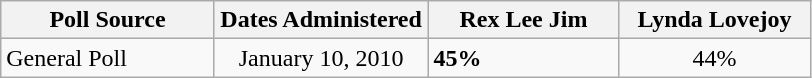<table class="wikitable"p>
<tr valign=bottom>
<th width='135'>Poll Source</th>
<th width='135'>Dates Administered</th>
<th width='120'>Rex Lee Jim</th>
<th width='120'>Lynda Lovejoy</th>
</tr>
<tr>
<td>General Poll </td>
<td align=center>January 10, 2010</td>
<td><strong>45%</strong></td>
<td align=center>44%</td>
</tr>
</table>
